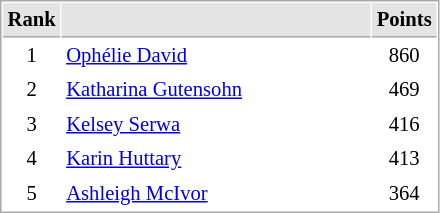<table cellspacing="1" cellpadding="3" style="border:1px solid #AAAAAA;font-size:86%">
<tr bgcolor="#E4E4E4">
<th style="border-bottom:1px solid #AAAAAA" width=10>Rank</th>
<th style="border-bottom:1px solid #AAAAAA" width=200></th>
<th style="border-bottom:1px solid #AAAAAA" width=20>Points</th>
</tr>
<tr>
<td align="center">1</td>
<td> <a href='#'>Ophélie David</a></td>
<td align=center>860</td>
</tr>
<tr>
<td align="center">2</td>
<td> <a href='#'>Katharina Gutensohn</a></td>
<td align=center>469</td>
</tr>
<tr>
<td align="center">3</td>
<td> <a href='#'>Kelsey Serwa</a></td>
<td align=center>416</td>
</tr>
<tr>
<td align="center">4</td>
<td> <a href='#'>Karin Huttary</a></td>
<td align=center>413</td>
</tr>
<tr>
<td align="center">5</td>
<td> <a href='#'>Ashleigh McIvor</a></td>
<td align=center>364</td>
</tr>
</table>
